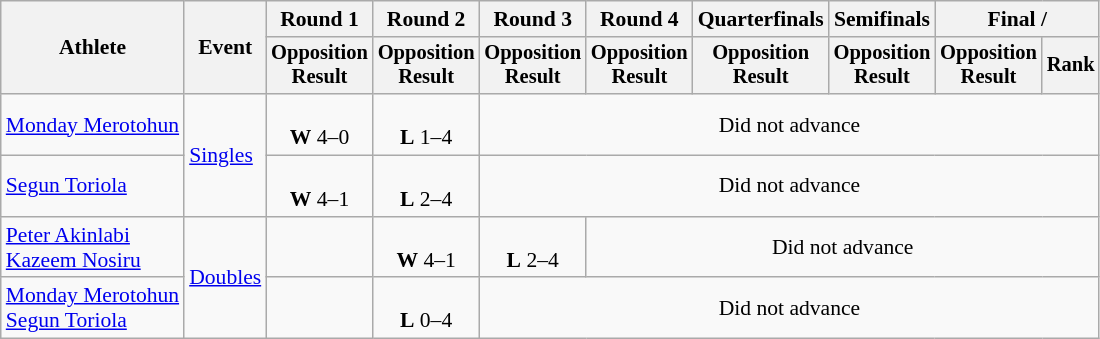<table class="wikitable" style="font-size:90%">
<tr>
<th rowspan="2">Athlete</th>
<th rowspan="2">Event</th>
<th>Round 1</th>
<th>Round 2</th>
<th>Round 3</th>
<th>Round 4</th>
<th>Quarterfinals</th>
<th>Semifinals</th>
<th colspan=2>Final / </th>
</tr>
<tr style="font-size:95%">
<th>Opposition<br>Result</th>
<th>Opposition<br>Result</th>
<th>Opposition<br>Result</th>
<th>Opposition<br>Result</th>
<th>Opposition<br>Result</th>
<th>Opposition<br>Result</th>
<th>Opposition<br>Result</th>
<th>Rank</th>
</tr>
<tr align=center>
<td align=left><a href='#'>Monday Merotohun</a></td>
<td align=left rowspan=2><a href='#'>Singles</a></td>
<td><br><strong>W</strong> 4–0</td>
<td><br><strong>L</strong> 1–4</td>
<td colspan=6>Did not advance</td>
</tr>
<tr align=center>
<td align=left><a href='#'>Segun Toriola</a></td>
<td><br><strong>W</strong> 4–1</td>
<td><br><strong>L</strong> 2–4</td>
<td colspan=6>Did not advance</td>
</tr>
<tr align=center>
<td align=left><a href='#'>Peter Akinlabi</a><br><a href='#'>Kazeem Nosiru</a></td>
<td align=left rowspan=2><a href='#'>Doubles</a></td>
<td></td>
<td><br> <strong>W</strong> 4–1</td>
<td><br><strong>L</strong> 2–4</td>
<td colspan=5>Did not advance</td>
</tr>
<tr align=center>
<td align=left><a href='#'>Monday Merotohun</a><br><a href='#'>Segun Toriola</a></td>
<td></td>
<td><br><strong>L</strong> 0–4</td>
<td colspan=6>Did not advance</td>
</tr>
</table>
